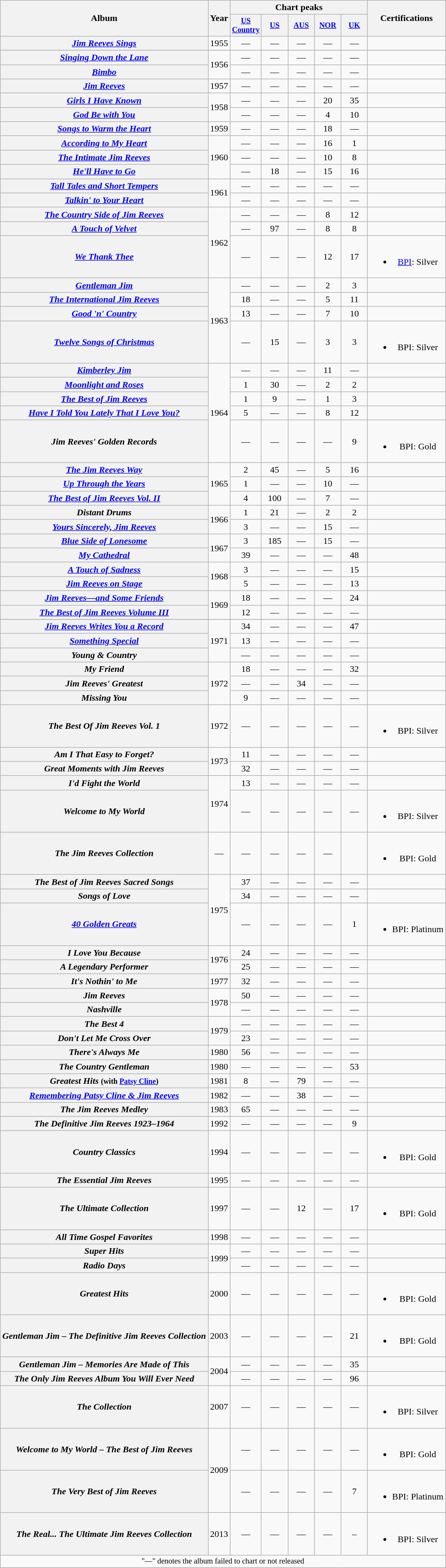<table class="wikitable plainrowheaders" style="text-align:center;">
<tr>
<th rowspan="2">Album</th>
<th rowspan="2">Year</th>
<th colspan="5">Chart peaks</th>
<th rowspan="2">Certifications</th>
</tr>
<tr>
<th scope="col" style="width:3em; font-size:85%"><a href='#'>US Country</a></th>
<th scope="col" style="width:3em; font-size:85%"><a href='#'>US</a></th>
<th scope="col" style="width:3em; font-size:85%"><a href='#'>AUS</a><br></th>
<th scope="col" style="width:3em; font-size:85%"><a href='#'>NOR</a><br></th>
<th scope="col" style="width:3em; font-size:85%"><a href='#'>UK</a><br></th>
</tr>
<tr>
<th scope="row"><em><a href='#'>Jim Reeves Sings</a></em></th>
<td>1955</td>
<td align="center">—</td>
<td align="center">—</td>
<td align="center">—</td>
<td align="center">—</td>
<td>—</td>
<td></td>
</tr>
<tr>
</tr>
<tr>
<th scope="row"><em><a href='#'>Singing Down the Lane</a></em></th>
<td rowspan="2">1956</td>
<td align="center">—</td>
<td align="center">—</td>
<td align="center">—</td>
<td align="center">—</td>
<td>—</td>
<td></td>
</tr>
<tr>
<th scope="row"><em><a href='#'>Bimbo</a></em></th>
<td align="center">—</td>
<td align="center">—</td>
<td align="center">—</td>
<td align="center">—</td>
<td>—</td>
<td></td>
</tr>
<tr>
<th scope="row"><em><a href='#'>Jim Reeves</a></em></th>
<td>1957</td>
<td align="center">—</td>
<td align="center">—</td>
<td align="center">—</td>
<td align="center">—</td>
<td>—</td>
<td></td>
</tr>
<tr>
<th scope="row"><em><a href='#'>Girls I Have Known</a></em></th>
<td rowspan="2">1958</td>
<td align="center">—</td>
<td align="center">—</td>
<td align="center">—</td>
<td align="center">20</td>
<td>35</td>
<td></td>
</tr>
<tr>
<th scope="row"><em><a href='#'>God Be with You</a></em></th>
<td align="center">—</td>
<td align="center">—</td>
<td align="center">—</td>
<td align="center">4</td>
<td>10</td>
<td></td>
</tr>
<tr>
<th scope="row"><em><a href='#'>Songs to Warm the Heart</a></em></th>
<td>1959</td>
<td align="center">—</td>
<td align="center">—</td>
<td align="center">—</td>
<td align="center">18</td>
<td>—</td>
<td></td>
</tr>
<tr>
<th scope="row"><em><a href='#'>According to My Heart</a></em></th>
<td rowspan="3">1960</td>
<td align="center">—</td>
<td align="center">—</td>
<td align="center">—</td>
<td align="center">16</td>
<td>1</td>
<td></td>
</tr>
<tr>
<th scope="row"><em><a href='#'>The Intimate Jim Reeves</a></em></th>
<td align="center">—</td>
<td align="center">—</td>
<td align="center">—</td>
<td align="center">10</td>
<td>8</td>
<td></td>
</tr>
<tr>
<th scope="row"><em><a href='#'>He'll Have to Go</a></em></th>
<td align="center">—</td>
<td align="center">18</td>
<td align="center">—</td>
<td align="center">15</td>
<td>16</td>
<td></td>
</tr>
<tr>
<th scope="row"><em><a href='#'>Tall Tales and Short Tempers</a></em></th>
<td rowspan="2">1961</td>
<td align="center">—</td>
<td align="center">—</td>
<td align="center">—</td>
<td align="center">—</td>
<td>—</td>
<td></td>
</tr>
<tr>
<th scope="row"><em><a href='#'>Talkin' to Your Heart</a></em></th>
<td align="center">—</td>
<td align="center">—</td>
<td align="center">—</td>
<td align="center">—</td>
<td>—</td>
<td></td>
</tr>
<tr>
<th scope="row"><em><a href='#'>The Country Side of Jim Reeves</a></em></th>
<td rowspan="3">1962</td>
<td align="center">—</td>
<td align="center">—</td>
<td align="center">—</td>
<td align="center">8</td>
<td>12</td>
<td></td>
</tr>
<tr>
<th scope="row"><em><a href='#'>A Touch of Velvet</a></em></th>
<td align="center">—</td>
<td align="center">97</td>
<td align="center">—</td>
<td align="center">8</td>
<td>8</td>
<td></td>
</tr>
<tr>
<th scope="row"><em><a href='#'>We Thank Thee</a></em></th>
<td align="center">—</td>
<td align="center">—</td>
<td align="center">—</td>
<td align="center">12</td>
<td>17</td>
<td><br><ul><li><a href='#'>BPI</a>: Silver</li></ul></td>
</tr>
<tr>
<th scope="row"><em><a href='#'>Gentleman Jim</a></em></th>
<td rowspan="4">1963</td>
<td align="center">—</td>
<td align="center">—</td>
<td align="center">—</td>
<td align="center">2</td>
<td>3</td>
<td></td>
</tr>
<tr>
<th scope="row"><em><a href='#'>The International Jim Reeves</a></em></th>
<td align="center">18</td>
<td align="center">—</td>
<td align="center">—</td>
<td align="center">5</td>
<td>11</td>
<td></td>
</tr>
<tr>
<th scope="row"><em><a href='#'>Good 'n' Country</a></em></th>
<td align="center">13</td>
<td align="center">—</td>
<td align="center">—</td>
<td align="center">7</td>
<td>10</td>
<td></td>
</tr>
<tr>
<th scope="row"><em><a href='#'>Twelve Songs of Christmas</a></em></th>
<td align="center">—</td>
<td align="center">15</td>
<td align="center">—</td>
<td align="center">3</td>
<td>3</td>
<td><br><ul><li>BPI: Silver</li></ul></td>
</tr>
<tr>
<th scope="row"><em><a href='#'>Kimberley Jim</a></em></th>
<td rowspan="5">1964</td>
<td align="center">—</td>
<td align="center">—</td>
<td align="center">—</td>
<td align="center">11</td>
<td>—</td>
<td></td>
</tr>
<tr>
<th scope="row"><em><a href='#'>Moonlight and Roses</a></em></th>
<td align="center">1</td>
<td align="center">30</td>
<td align="center">—</td>
<td align="center">2</td>
<td>2</td>
<td></td>
</tr>
<tr>
<th scope="row"><em><a href='#'>The Best of Jim Reeves</a></em></th>
<td align="center">1</td>
<td align="center">9</td>
<td align="center">—</td>
<td align="center">1</td>
<td>3</td>
<td></td>
</tr>
<tr>
<th scope="row"><em><a href='#'>Have I Told You Lately That I Love You?</a></em></th>
<td align="center">5</td>
<td align="center">—</td>
<td align="center">—</td>
<td align="center">8</td>
<td>12</td>
<td></td>
</tr>
<tr>
<th scope="row"><em>Jim Reeves' Golden Records</em> </th>
<td align="center">—</td>
<td align="center">—</td>
<td align="center">—</td>
<td align="center">—</td>
<td>9</td>
<td><br><ul><li>BPI: Gold</li></ul></td>
</tr>
<tr>
<th scope="row"><em><a href='#'>The Jim Reeves Way</a></em></th>
<td rowspan="3">1965</td>
<td align="center">2</td>
<td align="center">45</td>
<td align="center">—</td>
<td align="center">5</td>
<td>16</td>
<td></td>
</tr>
<tr>
<th scope="row"><em><a href='#'>Up Through the Years</a></em></th>
<td align="center">1</td>
<td align="center">—</td>
<td align="center">—</td>
<td align="center">10</td>
<td>—</td>
<td></td>
</tr>
<tr>
<th scope="row"><em><a href='#'>The Best of Jim Reeves Vol. II</a></em></th>
<td align="center">4</td>
<td align="center">100</td>
<td align="center">—</td>
<td align="center">7</td>
<td>—</td>
<td></td>
</tr>
<tr>
<th scope="row"><em>Distant Drums</em></th>
<td rowspan="2">1966</td>
<td align="center">1</td>
<td align="center">21</td>
<td align="center">—</td>
<td align="center">2</td>
<td>2</td>
<td></td>
</tr>
<tr>
<th scope="row"><em><a href='#'>Yours Sincerely, Jim Reeves</a></em></th>
<td align="center">3</td>
<td align="center">—</td>
<td align="center">—</td>
<td align="center">15</td>
<td>—</td>
<td></td>
</tr>
<tr>
<th scope="row"><em><a href='#'>Blue Side of Lonesome</a></em></th>
<td rowspan="2">1967</td>
<td align="center">3</td>
<td align="center">185</td>
<td align="center">—</td>
<td align="center">15</td>
<td>—</td>
<td></td>
</tr>
<tr>
<th scope="row"><em><a href='#'>My Cathedral</a></em></th>
<td align="center">39</td>
<td align="center">—</td>
<td align="center">—</td>
<td align="center">—</td>
<td>48</td>
<td></td>
</tr>
<tr>
<th scope="row"><em><a href='#'>A Touch of Sadness</a></em></th>
<td rowspan="2">1968</td>
<td align="center">3</td>
<td align="center">—</td>
<td align="center">—</td>
<td align="center">—</td>
<td>15</td>
<td></td>
</tr>
<tr>
<th scope="row"><em><a href='#'>Jim Reeves on Stage</a></em></th>
<td align="center">5</td>
<td align="center">—</td>
<td align="center">—</td>
<td align="center">—</td>
<td>13</td>
<td></td>
</tr>
<tr>
<th scope="row"><em><a href='#'>Jim Reeves—and Some Friends</a></em></th>
<td rowspan="2">1969</td>
<td align="center">18</td>
<td align="center">—</td>
<td align="center">—</td>
<td align="center">—</td>
<td>24</td>
<td></td>
</tr>
<tr>
<th scope="row"><em><a href='#'>The Best of Jim Reeves Volume III</a></em></th>
<td align="center">12</td>
<td align="center">—</td>
<td align="center">—</td>
<td align="center">—</td>
<td>—</td>
<td></td>
</tr>
<tr>
</tr>
<tr>
<th scope="row"><em><a href='#'>Jim Reeves Writes You a Record</a></em></th>
<td rowspan="3">1971</td>
<td align="center">34</td>
<td align="center">—</td>
<td align="center">—</td>
<td align="center">—</td>
<td>47</td>
<td></td>
</tr>
<tr>
<th scope="row"><em><a href='#'>Something Special</a></em></th>
<td align="center">13</td>
<td align="center">—</td>
<td align="center">—</td>
<td align="center">—</td>
<td>—</td>
<td></td>
</tr>
<tr>
<th scope="row"><em>Young & Country</em></th>
<td align="center">—</td>
<td align="center">—</td>
<td align="center">—</td>
<td align="center">—</td>
<td>—</td>
<td></td>
</tr>
<tr>
<th scope="row"><em>My Friend</em></th>
<td rowspan="3">1972</td>
<td align="center">18</td>
<td align="center">—</td>
<td align="center">—</td>
<td align="center">—</td>
<td>32</td>
<td></td>
</tr>
<tr>
<th scope="row"><em>Jim Reeves' Greatest</em></th>
<td align="center">—</td>
<td align="center">—</td>
<td align="center">34</td>
<td align="center">—</td>
<td>—</td>
<td></td>
</tr>
<tr>
<th scope="row"><em>Missing You</em></th>
<td align="center">9</td>
<td align="center">—</td>
<td align="center">—</td>
<td align="center">—</td>
<td>—</td>
<td></td>
</tr>
<tr>
<th scope="row"><em>The Best Of Jim Reeves Vol. 1</em></th>
<td>1972</td>
<td align="center">—</td>
<td align="center">—</td>
<td align="center">—</td>
<td align="center">—</td>
<td>—</td>
<td><br><ul><li>BPI: Silver</li></ul></td>
</tr>
<tr>
<th scope="row"><em>Am I That Easy to Forget?</em></th>
<td rowspan="2">1973</td>
<td align="center">11</td>
<td align="center">—</td>
<td align="center">—</td>
<td align="center">—</td>
<td>—</td>
<td></td>
</tr>
<tr>
<th scope="row"><em>Great Moments with Jim Reeves</em></th>
<td align="center">32</td>
<td align="center">—</td>
<td align="center">—</td>
<td align="center">—</td>
<td>—</td>
<td></td>
</tr>
<tr>
<th scope="row"><em>I'd Fight the World</em></th>
<td rowspan=2>1974</td>
<td align="center">13</td>
<td align="center">—</td>
<td align="center">—</td>
<td align="center">—</td>
<td>—</td>
<td></td>
</tr>
<tr>
<th scope="row"><em>Welcome to My World</em></th>
<td align="center">—</td>
<td align="center">—</td>
<td align="center">—</td>
<td align="center">—</td>
<td>—</td>
<td><br><ul><li>BPI: Silver</li></ul></td>
</tr>
<tr>
<th scope="row"><em>The Jim Reeves Collection</em></th>
<td align="center">—</td>
<td align="center">—</td>
<td align="center">—</td>
<td align="center">—</td>
<td>—</td>
<td></td>
<td><br><ul><li>BPI: Gold</li></ul></td>
</tr>
<tr>
<th scope="row"><em>The Best of Jim Reeves Sacred Songs</em></th>
<td rowspan="3">1975</td>
<td align="center">37</td>
<td align="center">—</td>
<td align="center">—</td>
<td align="center">—</td>
<td>—</td>
<td></td>
</tr>
<tr>
<th scope="row"><em>Songs of Love</em></th>
<td align="center">34</td>
<td align="center">—</td>
<td align="center">—</td>
<td align="center">—</td>
<td>—</td>
<td></td>
</tr>
<tr>
<th scope="row"><em><a href='#'>40 Golden Greats</a></em></th>
<td align="center">—</td>
<td align="center">—</td>
<td align="center">—</td>
<td align="center">—</td>
<td>1</td>
<td><br><ul><li>BPI: Platinum</li></ul></td>
</tr>
<tr>
<th scope="row"><em>I Love You Because</em></th>
<td rowspan="2">1976</td>
<td align="center">24</td>
<td align="center">—</td>
<td align="center">—</td>
<td align="center">—</td>
<td>—</td>
<td></td>
</tr>
<tr>
<th scope="row"><em>A Legendary Performer</em></th>
<td align="center">25</td>
<td align="center">—</td>
<td align="center">—</td>
<td align="center">—</td>
<td>—</td>
<td></td>
</tr>
<tr>
<th scope="row"><em>It's Nothin' to Me</em></th>
<td>1977</td>
<td align="center">32</td>
<td align="center">—</td>
<td align="center">—</td>
<td align="center">—</td>
<td>—</td>
<td></td>
</tr>
<tr>
<th scope="row"><em>Jim Reeves</em></th>
<td rowspan="2">1978</td>
<td align="center">50</td>
<td align="center">—</td>
<td align="center">—</td>
<td align="center">—</td>
<td>—</td>
<td></td>
</tr>
<tr>
<th scope="row"><em>Nashville</em></th>
<td align="center">—</td>
<td align="center">—</td>
<td align="center">—</td>
<td align="center">—</td>
<td>—</td>
<td></td>
</tr>
<tr>
<th scope="row"><em>The Best 4</em></th>
<td rowspan="2">1979</td>
<td align="center">—</td>
<td align="center">—</td>
<td align="center">—</td>
<td align="center">—</td>
<td>—</td>
<td></td>
</tr>
<tr>
<th scope="row"><em>Don't Let Me Cross Over</em></th>
<td align="center">23</td>
<td align="center">—</td>
<td align="center">—</td>
<td align="center">—</td>
<td>—</td>
<td></td>
</tr>
<tr>
<th scope="row"><em>There's Always Me</em></th>
<td>1980</td>
<td align="center">56</td>
<td align="center">—</td>
<td align="center">—</td>
<td align="center">—</td>
<td>—</td>
<td></td>
</tr>
<tr>
<th scope="row"><em>The Country Gentleman</em></th>
<td>1980</td>
<td align="center">—</td>
<td align="center">—</td>
<td align="center">—</td>
<td align="center">—</td>
<td>53</td>
<td></td>
</tr>
<tr>
<th scope="row"><em>Greatest Hits</em> <small>(with <a href='#'>Patsy Cline</a>)</small></th>
<td>1981</td>
<td align="center">8</td>
<td align="center">—</td>
<td align="center">79</td>
<td align="center">—</td>
<td>—</td>
<td></td>
</tr>
<tr>
<th scope="row"><em><a href='#'>Remembering Patsy Cline & Jim Reeves</a></em></th>
<td>1982</td>
<td align="center">—</td>
<td align="center">—</td>
<td align="center">38</td>
<td align="center">—</td>
<td>—</td>
<td></td>
</tr>
<tr>
<th scope="row"><em>The Jim Reeves Medley</em></th>
<td>1983</td>
<td align="center">65</td>
<td align="center">—</td>
<td align="center">—</td>
<td align="center">—</td>
<td>—</td>
<td></td>
</tr>
<tr>
<th scope="row"><em>The Definitive Jim Reeves 1923–1964</em></th>
<td>1992</td>
<td align="center">—</td>
<td align="center">—</td>
<td align="center">—</td>
<td align="center">—</td>
<td>9</td>
<td></td>
</tr>
<tr>
<th scope="row"><em>Country Classics</em></th>
<td>1994</td>
<td align="center">—</td>
<td align="center">—</td>
<td align="center">—</td>
<td align="center">—</td>
<td>—</td>
<td><br><ul><li>BPI: Gold</li></ul></td>
</tr>
<tr>
<th scope="row"><em>The Essential Jim Reeves</em></th>
<td>1995</td>
<td align="center">—</td>
<td align="center">—</td>
<td align="center">—</td>
<td align="center">—</td>
<td>—</td>
<td></td>
</tr>
<tr>
<th scope="row"><em>The Ultimate Collection</em></th>
<td>1997</td>
<td align="center">—</td>
<td align="center">—</td>
<td align="center">12</td>
<td align="center">—</td>
<td>17</td>
<td><br><ul><li>BPI: Gold</li></ul></td>
</tr>
<tr>
<th scope="row"><em>All Time Gospel Favorites</em></th>
<td>1998</td>
<td align="center">—</td>
<td align="center">—</td>
<td align="center">—</td>
<td align="center">—</td>
<td>—</td>
<td></td>
</tr>
<tr>
<th scope="row"><em>Super Hits</em></th>
<td rowspan="2">1999</td>
<td align="center">—</td>
<td align="center">—</td>
<td align="center">—</td>
<td align="center">—</td>
<td>—</td>
<td></td>
</tr>
<tr>
<th scope="row"><em>Radio Days</em></th>
<td align="center">—</td>
<td align="center">—</td>
<td align="center">—</td>
<td align="center">—</td>
<td>—</td>
<td></td>
</tr>
<tr>
<th scope="row"><em>Greatest Hits</em> </th>
<td>2000</td>
<td align="center">—</td>
<td align="center">—</td>
<td align="center">—</td>
<td align="center">—</td>
<td>—</td>
<td><br><ul><li>BPI: Gold</li></ul></td>
</tr>
<tr>
<th scope="row"><em>Gentleman Jim – The Definitive Jim Reeves Collection</em> </th>
<td>2003</td>
<td align="center">—</td>
<td align="center">—</td>
<td align="center">—</td>
<td align="center">—</td>
<td>21</td>
<td><br><ul><li>BPI: Gold</li></ul></td>
</tr>
<tr>
<th scope="row"><em>Gentleman Jim – Memories Are Made of This</em> </th>
<td rowspan=2>2004</td>
<td align="center">—</td>
<td align="center">—</td>
<td align="center">—</td>
<td align="center">—</td>
<td>35</td>
<td></td>
</tr>
<tr>
<th scope="row"><em>The Only Jim Reeves Album You Will Ever Need</em> </th>
<td align="center">—</td>
<td align="center">—</td>
<td align="center">—</td>
<td align="center">—</td>
<td>96</td>
<td></td>
</tr>
<tr>
<th scope="row"><em>The Collection</em> </th>
<td>2007</td>
<td align="center">—</td>
<td align="center">—</td>
<td align="center">—</td>
<td align="center">—</td>
<td>—</td>
<td><br><ul><li>BPI: Silver</li></ul></td>
</tr>
<tr>
<th scope="row"><em>Welcome to My World – The Best of Jim Reeves</em></th>
<td rowspan=2>2009</td>
<td align="center">—</td>
<td align="center">—</td>
<td align="center">—</td>
<td align="center">—</td>
<td>—</td>
<td><br><ul><li>BPI: Gold</li></ul></td>
</tr>
<tr>
<th scope="row"><em>The Very Best of Jim Reeves</em></th>
<td align="center">—</td>
<td align="center">—</td>
<td align="center">—</td>
<td align="center">—</td>
<td>7</td>
<td><br><ul><li>BPI: Platinum</li></ul></td>
</tr>
<tr>
<th scope="row"><em>The Real... The Ultimate Jim Reeves Collection</em> </th>
<td>2013</td>
<td align="center">—</td>
<td align="center">—</td>
<td align="center">—</td>
<td align="center">—</td>
<td>–</td>
<td><br><ul><li>BPI: Silver</li></ul></td>
</tr>
<tr>
<td align="center" colspan="10" style="font-size:85%">"—" denotes the album failed to chart or not released</td>
</tr>
</table>
